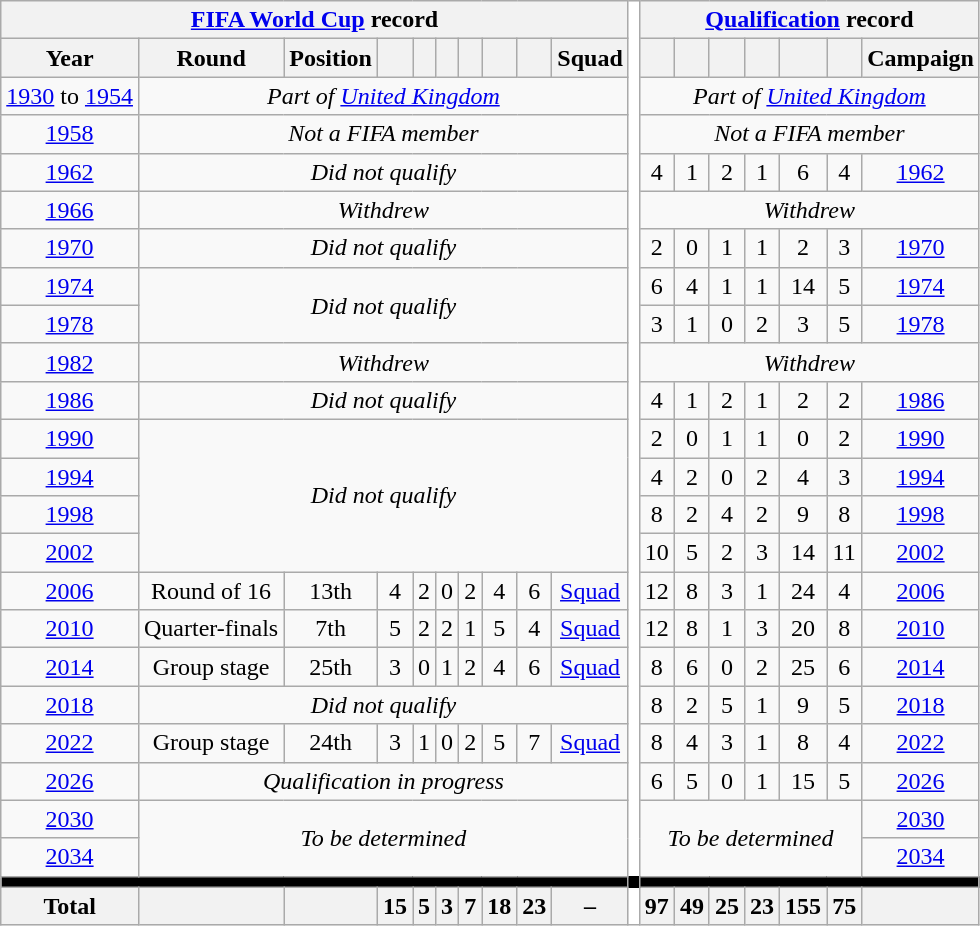<table class="wikitable" style="text-align:center">
<tr>
<th colspan=10><a href='#'>FIFA World Cup</a> record</th>
<th rowspan=25 style="background:white"></th>
<th colspan=9><a href='#'>Qualification</a> record</th>
</tr>
<tr>
<th>Year</th>
<th>Round</th>
<th>Position</th>
<th></th>
<th></th>
<th></th>
<th></th>
<th></th>
<th></th>
<th>Squad</th>
<th></th>
<th></th>
<th></th>
<th></th>
<th></th>
<th></th>
<th>Campaign</th>
</tr>
<tr>
<td><a href='#'>1930</a> to <a href='#'>1954</a></td>
<td colspan=9><em>Part of <a href='#'>United Kingdom</a></em></td>
<td colspan=9><em>Part of <a href='#'>United Kingdom</a></em></td>
</tr>
<tr>
<td> <a href='#'>1958</a></td>
<td colspan=9><em>Not a FIFA member</em></td>
<td colspan=9><em>Not a FIFA member</em></td>
</tr>
<tr>
<td> <a href='#'>1962</a></td>
<td colspan=9><em>Did not qualify</em></td>
<td>4</td>
<td>1</td>
<td>2</td>
<td>1</td>
<td>6</td>
<td>4</td>
<td><a href='#'>1962</a></td>
</tr>
<tr>
<td> <a href='#'>1966</a></td>
<td colspan=9><em>Withdrew</em></td>
<td colspan=8><em>Withdrew</em></td>
</tr>
<tr>
<td> <a href='#'>1970</a></td>
<td colspan=9><em>Did not qualify</em></td>
<td>2</td>
<td>0</td>
<td>1</td>
<td>1</td>
<td>2</td>
<td>3</td>
<td><a href='#'>1970</a></td>
</tr>
<tr>
<td> <a href='#'>1974</a></td>
<td colspan=9 rowspan=2><em>Did not qualify</em></td>
<td>6</td>
<td>4</td>
<td>1</td>
<td>1</td>
<td>14</td>
<td>5</td>
<td><a href='#'>1974</a></td>
</tr>
<tr>
<td> <a href='#'>1978</a></td>
<td>3</td>
<td>1</td>
<td>0</td>
<td>2</td>
<td>3</td>
<td>5</td>
<td><a href='#'>1978</a></td>
</tr>
<tr>
<td> <a href='#'>1982</a></td>
<td colspan=9><em>Withdrew</em></td>
<td colspan=8><em>Withdrew</em></td>
</tr>
<tr>
<td> <a href='#'>1986</a></td>
<td colspan=9><em>Did not qualify</em></td>
<td>4</td>
<td>1</td>
<td>2</td>
<td>1</td>
<td>2</td>
<td>2</td>
<td><a href='#'>1986</a></td>
</tr>
<tr>
<td> <a href='#'>1990</a></td>
<td colspan=9 rowspan=4><em>Did not qualify</em></td>
<td>2</td>
<td>0</td>
<td>1</td>
<td>1</td>
<td>0</td>
<td>2</td>
<td><a href='#'>1990</a></td>
</tr>
<tr>
<td> <a href='#'>1994</a></td>
<td>4</td>
<td>2</td>
<td>0</td>
<td>2</td>
<td>4</td>
<td>3</td>
<td><a href='#'>1994</a></td>
</tr>
<tr>
<td> <a href='#'>1998</a></td>
<td>8</td>
<td>2</td>
<td>4</td>
<td>2</td>
<td>9</td>
<td>8</td>
<td><a href='#'>1998</a></td>
</tr>
<tr>
<td>  <a href='#'>2002</a></td>
<td>10</td>
<td>5</td>
<td>2</td>
<td>3</td>
<td>14</td>
<td>11</td>
<td><a href='#'>2002</a></td>
</tr>
<tr>
<td> <a href='#'>2006</a></td>
<td>Round of 16</td>
<td>13th</td>
<td>4</td>
<td>2</td>
<td>0</td>
<td>2</td>
<td>4</td>
<td>6</td>
<td><a href='#'>Squad</a></td>
<td>12</td>
<td>8</td>
<td>3</td>
<td>1</td>
<td>24</td>
<td>4</td>
<td><a href='#'>2006</a></td>
</tr>
<tr>
<td> <a href='#'>2010</a></td>
<td>Quarter-finals</td>
<td>7th</td>
<td>5</td>
<td>2</td>
<td>2</td>
<td>1</td>
<td>5</td>
<td>4</td>
<td><a href='#'>Squad</a></td>
<td>12</td>
<td>8</td>
<td>1</td>
<td>3</td>
<td>20</td>
<td>8</td>
<td><a href='#'>2010</a></td>
</tr>
<tr>
<td> <a href='#'>2014</a></td>
<td>Group stage</td>
<td>25th</td>
<td>3</td>
<td>0</td>
<td>1</td>
<td>2</td>
<td>4</td>
<td>6</td>
<td><a href='#'>Squad</a></td>
<td>8</td>
<td>6</td>
<td>0</td>
<td>2</td>
<td>25</td>
<td>6</td>
<td><a href='#'>2014</a></td>
</tr>
<tr>
<td> <a href='#'>2018</a></td>
<td colspan=9><em>Did not qualify</em></td>
<td>8</td>
<td>2</td>
<td>5</td>
<td>1</td>
<td>9</td>
<td>5</td>
<td><a href='#'>2018</a></td>
</tr>
<tr>
<td> <a href='#'>2022</a></td>
<td>Group stage</td>
<td>24th</td>
<td>3</td>
<td>1</td>
<td>0</td>
<td>2</td>
<td>5</td>
<td>7</td>
<td><a href='#'>Squad</a></td>
<td>8</td>
<td>4</td>
<td>3</td>
<td>1</td>
<td>8</td>
<td>4</td>
<td><a href='#'>2022</a></td>
</tr>
<tr>
<td>   <a href='#'>2026</a></td>
<td colspan=9><em>Qualification in progress</em></td>
<td>6</td>
<td>5</td>
<td>0</td>
<td>1</td>
<td>15</td>
<td>5</td>
<td><a href='#'>2026</a></td>
</tr>
<tr>
<td>   <a href='#'>2030</a></td>
<td colspan=9 rowspan=2><em>To be determined</em></td>
<td colspan=6 rowspan=2><em>To be determined</em></td>
<td><a href='#'>2030</a></td>
</tr>
<tr>
<td> <a href='#'>2034</a></td>
<td><a href='#'>2034</a></td>
</tr>
<tr>
<td colspan=18 style="background:black"></td>
</tr>
<tr>
<th>Total</th>
<th></th>
<th></th>
<th>15</th>
<th>5</th>
<th>3</th>
<th>7</th>
<th>18</th>
<th>23</th>
<th>–</th>
<th>97</th>
<th>49</th>
<th>25</th>
<th>23</th>
<th>155</th>
<th>75</th>
<th></th>
</tr>
</table>
